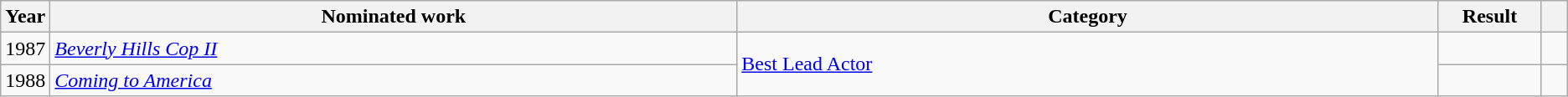<table class="wikitable sortable">
<tr>
<th scope="col" style="width:1em;">Year</th>
<th scope="col" style="width:39em;">Nominated work</th>
<th scope="col" style="width:40em;">Category</th>
<th scope="col" style="width:5em;">Result</th>
<th scope="col" style="width:1em;"class="unsortable"></th>
</tr>
<tr>
<td>1987</td>
<td><em><a href='#'>Beverly Hills Cop II</a></em></td>
<td rowspan="2"><a href='#'>Best Lead Actor</a></td>
<td></td>
<td></td>
</tr>
<tr>
<td>1988</td>
<td><em><a href='#'>Coming to America</a></em></td>
<td></td>
<td></td>
</tr>
</table>
